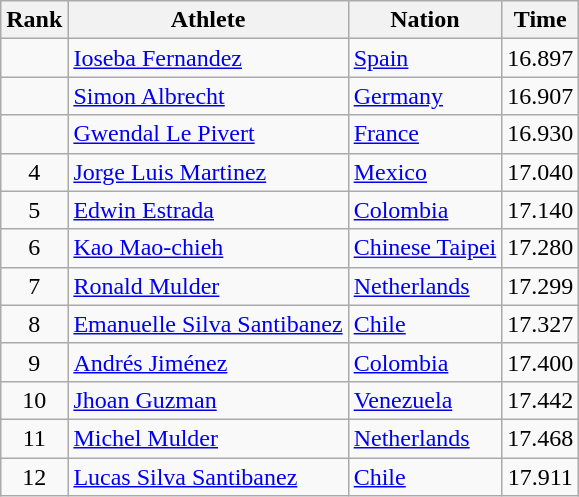<table class="wikitable sortable" style="text-align:center">
<tr>
<th>Rank</th>
<th>Athlete</th>
<th>Nation</th>
<th>Time</th>
</tr>
<tr>
<td></td>
<td align=left><a href='#'>Ioseba Fernandez</a></td>
<td align=left> <a href='#'>Spain</a></td>
<td>16.897</td>
</tr>
<tr>
<td></td>
<td align=left><a href='#'>Simon Albrecht</a></td>
<td align=left> <a href='#'>Germany</a></td>
<td>16.907</td>
</tr>
<tr>
<td></td>
<td align=left><a href='#'>Gwendal Le Pivert</a></td>
<td align=left> <a href='#'>France</a></td>
<td>16.930</td>
</tr>
<tr>
<td>4</td>
<td align=left><a href='#'>Jorge Luis Martinez</a></td>
<td align=left> <a href='#'>Mexico</a></td>
<td>17.040</td>
</tr>
<tr>
<td>5</td>
<td align=left><a href='#'>Edwin Estrada</a></td>
<td align=left> <a href='#'>Colombia</a></td>
<td>17.140</td>
</tr>
<tr>
<td>6</td>
<td align=left><a href='#'>Kao Mao-chieh</a></td>
<td align=left> <a href='#'>Chinese Taipei</a></td>
<td>17.280</td>
</tr>
<tr>
<td>7</td>
<td align=left><a href='#'>Ronald Mulder</a></td>
<td align=left> <a href='#'>Netherlands</a></td>
<td>17.299</td>
</tr>
<tr>
<td>8</td>
<td align=left><a href='#'>Emanuelle Silva Santibanez</a></td>
<td align=left> <a href='#'>Chile</a></td>
<td>17.327</td>
</tr>
<tr>
<td>9</td>
<td align=left><a href='#'>Andrés Jiménez</a></td>
<td align=left> <a href='#'>Colombia</a></td>
<td>17.400</td>
</tr>
<tr>
<td>10</td>
<td align=left><a href='#'>Jhoan Guzman</a></td>
<td align=left> <a href='#'>Venezuela</a></td>
<td>17.442</td>
</tr>
<tr>
<td>11</td>
<td align=left><a href='#'>Michel Mulder</a></td>
<td align=left> <a href='#'>Netherlands</a></td>
<td>17.468</td>
</tr>
<tr>
<td>12</td>
<td align=left><a href='#'>Lucas Silva Santibanez</a></td>
<td align=left> <a href='#'>Chile</a></td>
<td>17.911</td>
</tr>
</table>
